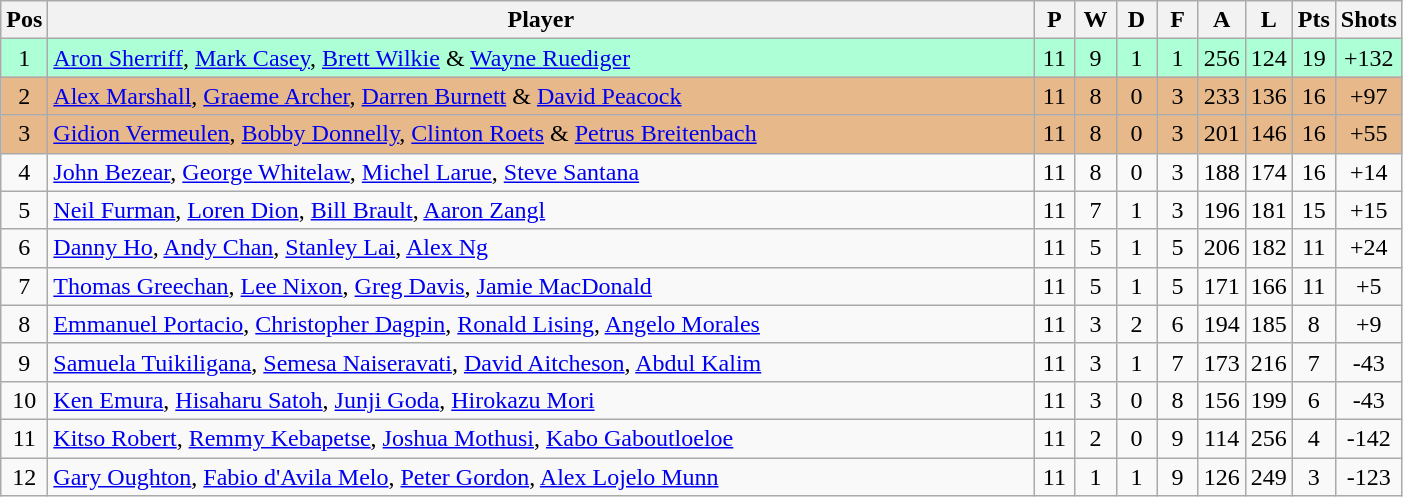<table class="wikitable" style="font-size: 100%">
<tr>
<th width=20>Pos</th>
<th width=650>Player</th>
<th width=20>P</th>
<th width=20>W</th>
<th width=20>D</th>
<th width=20>F</th>
<th width=20>A</th>
<th width=20>L</th>
<th width=20>Pts</th>
<th width=20>Shots</th>
</tr>
<tr align=center style="background: #ADFFD6;">
<td>1</td>
<td align="left"> <a href='#'>Aron Sherriff</a>, <a href='#'>Mark Casey</a>, <a href='#'>Brett Wilkie</a> & <a href='#'>Wayne Ruediger</a></td>
<td>11</td>
<td>9</td>
<td>1</td>
<td>1</td>
<td>256</td>
<td>124</td>
<td>19</td>
<td>+132</td>
</tr>
<tr align=center style="background: #E6B88A;">
<td>2</td>
<td align="left"> <a href='#'>Alex Marshall</a>, <a href='#'>Graeme Archer</a>, <a href='#'>Darren Burnett</a> & <a href='#'>David Peacock</a></td>
<td>11</td>
<td>8</td>
<td>0</td>
<td>3</td>
<td>233</td>
<td>136</td>
<td>16</td>
<td>+97</td>
</tr>
<tr align=center style="background: #E6B88A;">
<td>3</td>
<td align="left"> <a href='#'>Gidion Vermeulen</a>, <a href='#'>Bobby Donnelly</a>, <a href='#'>Clinton Roets</a> & <a href='#'>Petrus Breitenbach</a></td>
<td>11</td>
<td>8</td>
<td>0</td>
<td>3</td>
<td>201</td>
<td>146</td>
<td>16</td>
<td>+55</td>
</tr>
<tr align=center>
<td>4</td>
<td align="left"> <a href='#'>John Bezear</a>, <a href='#'>George Whitelaw</a>, <a href='#'>Michel Larue</a>, <a href='#'>Steve Santana</a></td>
<td>11</td>
<td>8</td>
<td>0</td>
<td>3</td>
<td>188</td>
<td>174</td>
<td>16</td>
<td>+14</td>
</tr>
<tr align=center>
<td>5</td>
<td align="left"> <a href='#'>Neil Furman</a>, <a href='#'>Loren Dion</a>, <a href='#'>Bill Brault</a>, <a href='#'>Aaron Zangl</a></td>
<td>11</td>
<td>7</td>
<td>1</td>
<td>3</td>
<td>196</td>
<td>181</td>
<td>15</td>
<td>+15</td>
</tr>
<tr align=center>
<td>6</td>
<td align="left"> <a href='#'>Danny Ho</a>, <a href='#'>Andy Chan</a>, <a href='#'>Stanley Lai</a>, <a href='#'>Alex Ng</a></td>
<td>11</td>
<td>5</td>
<td>1</td>
<td>5</td>
<td>206</td>
<td>182</td>
<td>11</td>
<td>+24</td>
</tr>
<tr align=center>
<td>7</td>
<td align="left"> <a href='#'>Thomas Greechan</a>, <a href='#'>Lee Nixon</a>, <a href='#'>Greg Davis</a>, <a href='#'>Jamie MacDonald</a></td>
<td>11</td>
<td>5</td>
<td>1</td>
<td>5</td>
<td>171</td>
<td>166</td>
<td>11</td>
<td>+5</td>
</tr>
<tr align=center>
<td>8</td>
<td align="left"> <a href='#'>Emmanuel Portacio</a>, <a href='#'>Christopher Dagpin</a>, <a href='#'>Ronald Lising</a>, <a href='#'>Angelo Morales</a></td>
<td>11</td>
<td>3</td>
<td>2</td>
<td>6</td>
<td>194</td>
<td>185</td>
<td>8</td>
<td>+9</td>
</tr>
<tr align=center>
<td>9</td>
<td align="left"> <a href='#'>Samuela Tuikiligana</a>, <a href='#'>Semesa Naiseravati</a>, <a href='#'>David Aitcheson</a>, <a href='#'>Abdul Kalim</a></td>
<td>11</td>
<td>3</td>
<td>1</td>
<td>7</td>
<td>173</td>
<td>216</td>
<td>7</td>
<td>-43</td>
</tr>
<tr align=center>
<td>10</td>
<td align="left"> <a href='#'>Ken Emura</a>, <a href='#'>Hisaharu Satoh</a>, <a href='#'>Junji Goda</a>, <a href='#'>Hirokazu Mori</a></td>
<td>11</td>
<td>3</td>
<td>0</td>
<td>8</td>
<td>156</td>
<td>199</td>
<td>6</td>
<td>-43</td>
</tr>
<tr align=center>
<td>11</td>
<td align="left"> <a href='#'>Kitso Robert</a>, <a href='#'>Remmy Kebapetse</a>, <a href='#'>Joshua Mothusi</a>, <a href='#'>Kabo Gaboutloeloe</a></td>
<td>11</td>
<td>2</td>
<td>0</td>
<td>9</td>
<td>114</td>
<td>256</td>
<td>4</td>
<td>-142</td>
</tr>
<tr align=center>
<td>12</td>
<td align="left"> <a href='#'>Gary Oughton</a>, <a href='#'>Fabio d'Avila Melo</a>, <a href='#'>Peter Gordon</a>, <a href='#'>Alex Lojelo Munn</a></td>
<td>11</td>
<td>1</td>
<td>1</td>
<td>9</td>
<td>126</td>
<td>249</td>
<td>3</td>
<td>-123</td>
</tr>
</table>
